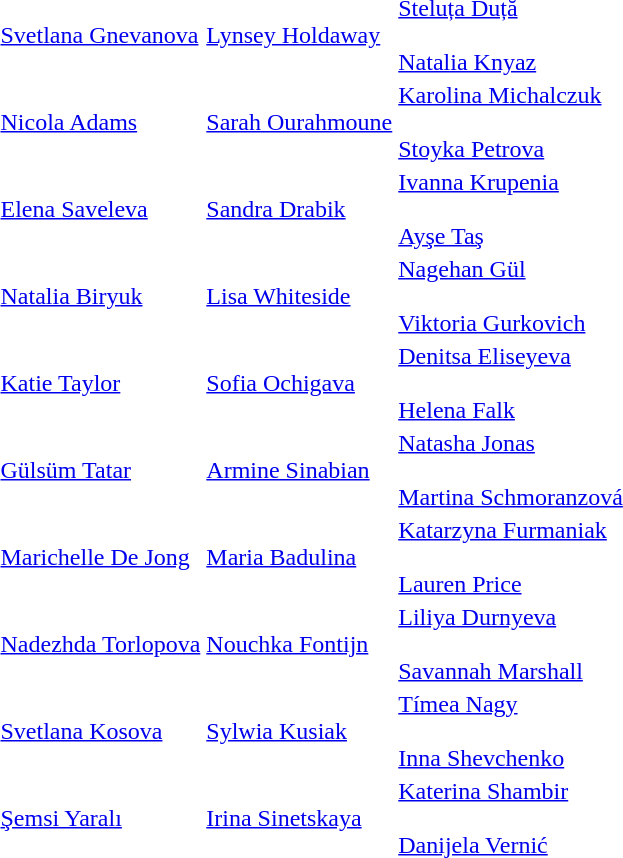<table>
<tr>
<td align="center"><strong></strong></td>
<td> <a href='#'>Svetlana Gnevanova</a></td>
<td> <a href='#'>Lynsey Holdaway</a></td>
<td> <a href='#'>Steluța Duță</a><br><br> <a href='#'>Natalia Knyaz</a></td>
</tr>
<tr>
<td align="center"><strong></strong></td>
<td> <a href='#'>Nicola Adams</a></td>
<td> <a href='#'>Sarah Ourahmoune</a></td>
<td> <a href='#'>Karolina Michalczuk</a><br><br> <a href='#'>Stoyka Petrova</a></td>
</tr>
<tr>
<td align="center"><strong></strong></td>
<td> <a href='#'>Elena Saveleva</a></td>
<td> <a href='#'>Sandra Drabik</a></td>
<td> <a href='#'>Ivanna Krupenia</a><br><br> <a href='#'>Ayşe Taş</a></td>
</tr>
<tr>
<td align="center"><strong></strong></td>
<td> <a href='#'>Natalia Biryuk</a></td>
<td> <a href='#'>Lisa Whiteside</a></td>
<td> <a href='#'>Nagehan Gül</a><br><br> <a href='#'>Viktoria Gurkovich</a></td>
</tr>
<tr>
<td align="center"><strong></strong></td>
<td> <a href='#'>Katie Taylor</a></td>
<td> <a href='#'>Sofia Ochigava</a></td>
<td> <a href='#'>Denitsa Eliseyeva</a><br><br> <a href='#'>Helena Falk</a></td>
</tr>
<tr>
<td align="center"><strong></strong></td>
<td> <a href='#'>Gülsüm Tatar</a></td>
<td> <a href='#'>Armine Sinabian</a></td>
<td> <a href='#'>Natasha Jonas</a><br><br> <a href='#'>Martina Schmoranzová</a></td>
</tr>
<tr>
<td align="center"><strong></strong></td>
<td> <a href='#'>Marichelle De Jong</a></td>
<td> <a href='#'>Maria Badulina</a></td>
<td> <a href='#'>Katarzyna Furmaniak</a><br><br> <a href='#'>Lauren Price</a></td>
</tr>
<tr>
<td align="center"><strong></strong></td>
<td> <a href='#'>Nadezhda Torlopova</a></td>
<td> <a href='#'>Nouchka Fontijn</a></td>
<td> <a href='#'>Liliya Durnyeva</a><br><br> <a href='#'>Savannah Marshall</a></td>
</tr>
<tr>
<td align="center"><strong></strong></td>
<td> <a href='#'>Svetlana Kosova</a></td>
<td> <a href='#'>Sylwia Kusiak</a></td>
<td> <a href='#'>Tímea Nagy</a><br><br> <a href='#'>Inna Shevchenko</a></td>
</tr>
<tr>
<td align="center"><strong></strong></td>
<td> <a href='#'>Şemsi Yaralı</a></td>
<td> <a href='#'>Irina Sinetskaya</a></td>
<td> <a href='#'>Katerina Shambir</a><br><br> <a href='#'>Danijela Vernić</a></td>
</tr>
</table>
